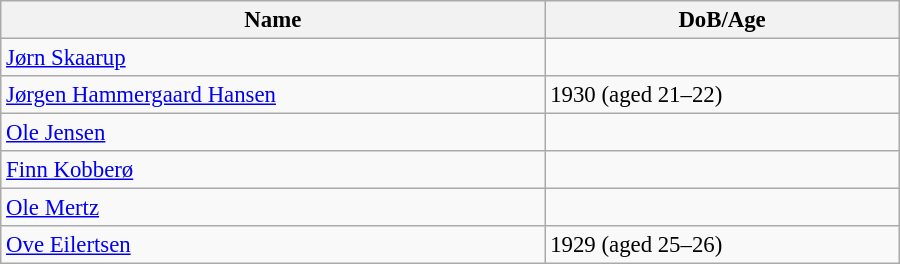<table class="wikitable" style="width:600px; font-size:95%;">
<tr>
<th align="left">Name</th>
<th align="left">DoB/Age</th>
</tr>
<tr>
<td align="left"><a href='#'>Jørn Skaarup</a></td>
<td align="left"></td>
</tr>
<tr>
<td align="left"><a href='#'>Jørgen Hammergaard Hansen</a></td>
<td align="left">1930 (aged 21–22)</td>
</tr>
<tr>
<td align="left"><a href='#'>Ole Jensen</a></td>
<td align="left"></td>
</tr>
<tr>
<td align="left"><a href='#'>Finn Kobberø</a></td>
<td align="left"></td>
</tr>
<tr>
<td align="left"><a href='#'>Ole Mertz</a></td>
<td align="left"></td>
</tr>
<tr>
<td align="left"><a href='#'>Ove Eilertsen</a></td>
<td align="left">1929 (aged 25–26)</td>
</tr>
</table>
